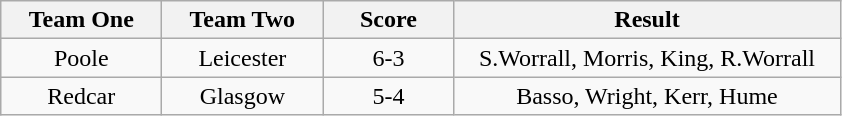<table class="wikitable" style="text-align: center">
<tr>
<th width=100>Team One</th>
<th width=100>Team Two</th>
<th width=80>Score</th>
<th width=250>Result</th>
</tr>
<tr>
<td>Poole</td>
<td>Leicester</td>
<td>6-3</td>
<td>S.Worrall, Morris, King, R.Worrall</td>
</tr>
<tr>
<td>Redcar</td>
<td>Glasgow</td>
<td>5-4</td>
<td>Basso, Wright, Kerr, Hume</td>
</tr>
</table>
